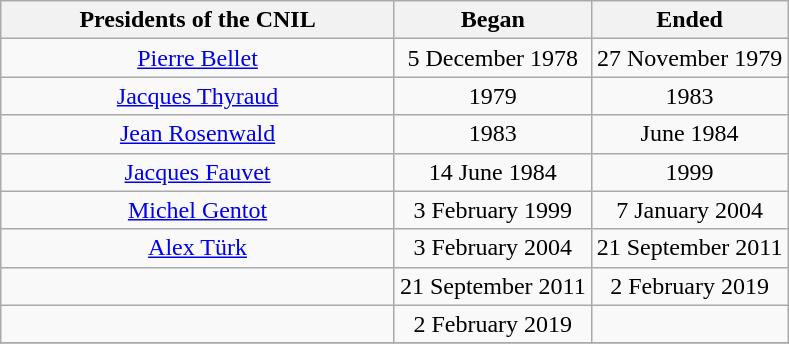<table class="wikitable">
<tr>
<th width="50%" align="center"><strong>Presidents of the CNIL</strong></th>
<th width="25%" align="center"><strong>Began</strong></th>
<th width="25%" align="center"><strong>Ended</strong></th>
</tr>
<tr>
<td width="50%" align="center"><a href='#'>Pierre Bellet</a></td>
<td width="25%" align="center">5 December 1978</td>
<td width="25%" align="center">27 November 1979</td>
</tr>
<tr>
<td width="50%" align="center"><a href='#'>Jacques Thyraud</a></td>
<td width="25%" align="center">1979</td>
<td width="25%" align="center">1983</td>
</tr>
<tr>
<td width="50%" align="center"><a href='#'>Jean Rosenwald</a></td>
<td width="25%" align="center">1983</td>
<td width="25%" align="center">June 1984</td>
</tr>
<tr>
<td width="50%" align="center"><a href='#'>Jacques Fauvet</a></td>
<td width="25%" align="center">14 June 1984</td>
<td width="25%" align="center">1999</td>
</tr>
<tr>
<td width="50%" align="center"><a href='#'>Michel Gentot</a></td>
<td width="25%" align="center">3 February 1999</td>
<td width="25%" align="center">7 January 2004</td>
</tr>
<tr>
<td width="50%" align="center"><a href='#'>Alex Türk</a></td>
<td width="25%" align="center">3 February 2004</td>
<td width="25%" align="center">21 September 2011</td>
</tr>
<tr>
<td width="50%" align="center"></td>
<td width="25%" align="center">21 September 2011</td>
<td width="25%" align="center">2 February 2019</td>
</tr>
<tr>
<td width="50%" align="center"></td>
<td width="25%" align="center">2 February 2019</td>
<td width="25%" align="center"></td>
</tr>
<tr>
</tr>
</table>
